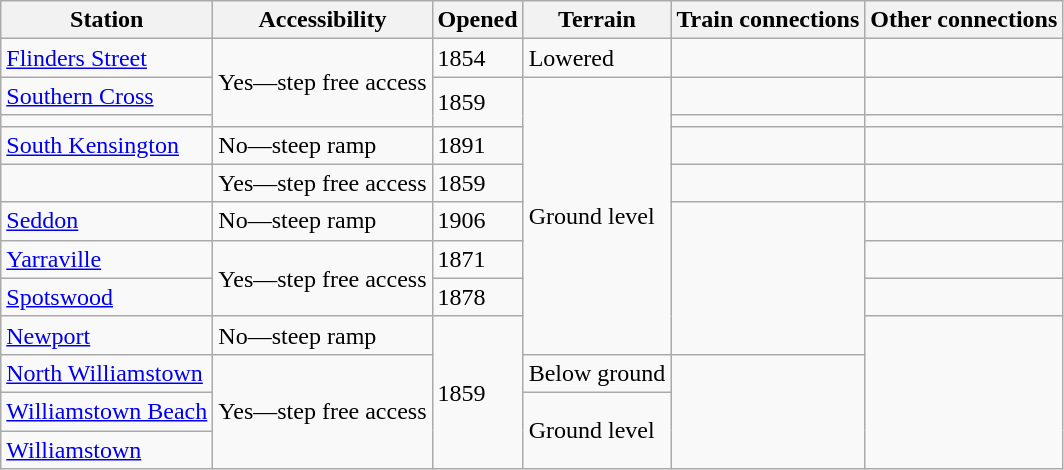<table class="wikitable">
<tr>
<th>Station</th>
<th>Accessibility</th>
<th>Opened</th>
<th>Terrain</th>
<th>Train connections</th>
<th>Other connections</th>
</tr>
<tr>
<td><a href='#'>Flinders Street</a></td>
<td rowspan="3">Yes—step free access</td>
<td>1854</td>
<td>Lowered</td>
<td></td>
<td> </td>
</tr>
<tr>
<td><a href='#'>Southern Cross</a></td>
<td rowspan="2">1859</td>
<td rowspan="8">Ground level</td>
<td></td>
<td>   </td>
</tr>
<tr>
<td></td>
<td></td>
<td></td>
</tr>
<tr>
<td><a href='#'>South Kensington</a></td>
<td>No—steep ramp</td>
<td>1891</td>
<td></td>
<td></td>
</tr>
<tr>
<td></td>
<td>Yes—step free access</td>
<td>1859</td>
<td></td>
<td> </td>
</tr>
<tr>
<td><a href='#'>Seddon</a></td>
<td>No—steep ramp</td>
<td>1906</td>
<td rowspan="4"></td>
<td></td>
</tr>
<tr>
<td><a href='#'>Yarraville</a></td>
<td rowspan="2">Yes—step free access</td>
<td>1871</td>
<td></td>
</tr>
<tr>
<td><a href='#'>Spotswood</a></td>
<td>1878</td>
<td></td>
</tr>
<tr>
<td><a href='#'>Newport</a></td>
<td>No—steep ramp</td>
<td rowspan="4">1859</td>
<td rowspan="4"></td>
</tr>
<tr>
<td><a href='#'>North Williamstown</a></td>
<td rowspan="3">Yes—step free access</td>
<td>Below ground</td>
<td rowspan="3"></td>
</tr>
<tr>
<td><a href='#'>Williamstown Beach</a></td>
<td rowspan="2">Ground level</td>
</tr>
<tr>
<td><a href='#'>Williamstown</a></td>
</tr>
</table>
